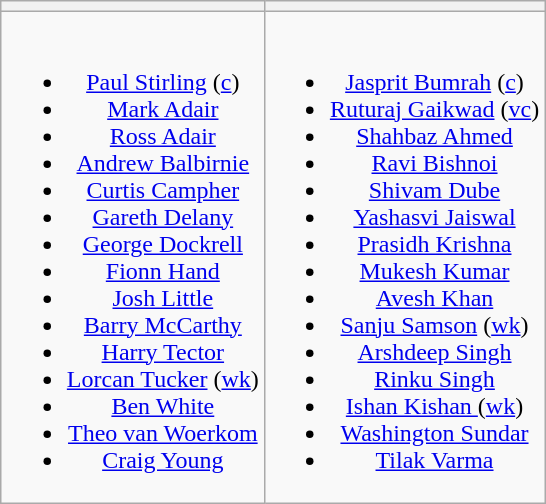<table class="wikitable" style="text-align:center; margin:auto">
<tr>
<th></th>
<th></th>
</tr>
<tr style="vertical-align:top">
<td><br><ul><li><a href='#'>Paul Stirling</a> (<a href='#'>c</a>)</li><li><a href='#'>Mark Adair</a></li><li><a href='#'>Ross Adair</a></li><li><a href='#'>Andrew Balbirnie</a></li><li><a href='#'>Curtis Campher</a></li><li><a href='#'>Gareth Delany</a></li><li><a href='#'>George Dockrell</a></li><li><a href='#'>Fionn Hand</a></li><li><a href='#'>Josh Little</a></li><li><a href='#'>Barry McCarthy</a></li><li><a href='#'>Harry Tector</a></li><li><a href='#'>Lorcan Tucker</a> (<a href='#'>wk</a>)</li><li><a href='#'>Ben White</a></li><li><a href='#'>Theo van Woerkom</a></li><li><a href='#'>Craig Young</a></li></ul></td>
<td><br><ul><li><a href='#'>Jasprit Bumrah</a> (<a href='#'>c</a>)</li><li><a href='#'>Ruturaj Gaikwad</a> (<a href='#'>vc</a>)</li><li><a href='#'>Shahbaz Ahmed</a></li><li><a href='#'>Ravi Bishnoi</a></li><li><a href='#'>Shivam Dube</a></li><li><a href='#'>Yashasvi Jaiswal</a></li><li><a href='#'>Prasidh Krishna</a></li><li><a href='#'>Mukesh Kumar</a></li><li><a href='#'>Avesh Khan</a></li><li><a href='#'>Sanju Samson</a> (<a href='#'>wk</a>)</li><li><a href='#'>Arshdeep Singh</a></li><li><a href='#'>Rinku Singh</a></li><li><a href='#'>Ishan Kishan </a> (<a href='#'>wk</a>)</li><li><a href='#'>Washington Sundar</a></li><li><a href='#'>Tilak Varma</a></li></ul></td>
</tr>
</table>
